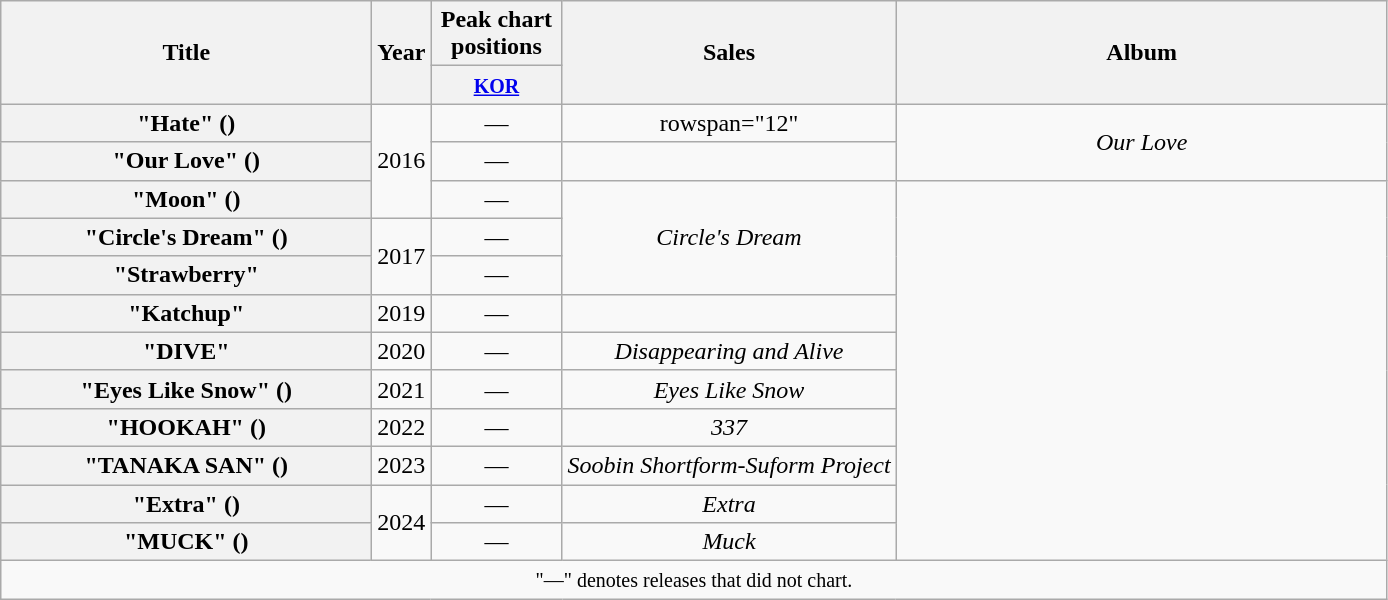<table class="wikitable plainrowheaders" style="text-align:center;">
<tr>
<th scope="col" rowspan="2" style="width:15em;">Title</th>
<th scope="col" rowspan="2">Year</th>
<th scope="col" colspan="1" style="width:5em;">Peak chart positions</th>
<th scope="col" rowspan="2">Sales</th>
<th scope="col" rowspan="2" style="width:20em;">Album</th>
</tr>
<tr>
<th><small><a href='#'>KOR</a></small><br></th>
</tr>
<tr>
<th scope="row">"Hate" ()</th>
<td rowspan="3">2016</td>
<td>—</td>
<td>rowspan="12" </td>
<td rowspan="2"><em>Our Love</em></td>
</tr>
<tr>
<th scope="row">"Our Love" ()</th>
<td>—</td>
</tr>
<tr>
<th scope="row">"Moon" ()</th>
<td>—</td>
<td rowspan="3"><em>Circle's Dream</em></td>
</tr>
<tr>
<th scope="row">"Circle's Dream" ()</th>
<td rowspan="2">2017</td>
<td>—</td>
</tr>
<tr>
<th scope="row">"Strawberry"</th>
<td>—</td>
</tr>
<tr>
<th scope="row">"Katchup"</th>
<td rowspan="1">2019</td>
<td>—</td>
<td></td>
</tr>
<tr>
<th scope="row">"DIVE"</th>
<td>2020</td>
<td>—</td>
<td><em>Disappearing and Alive</em></td>
</tr>
<tr>
<th scope="row">"Eyes Like Snow" ()</th>
<td>2021</td>
<td>—</td>
<td><em>Eyes Like Snow</em></td>
</tr>
<tr>
<th scope="row">"HOOKAH" ()</th>
<td>2022</td>
<td>—</td>
<td><em>337</em></td>
</tr>
<tr>
<th scope="row">"TANAKA SAN" ()</th>
<td>2023</td>
<td>—</td>
<td><em>Soobin Shortform-Suform Project</em></td>
</tr>
<tr>
<th scope="row">"Extra" ()</th>
<td rowspan="2">2024</td>
<td>—</td>
<td><em>Extra</em></td>
</tr>
<tr>
<th scope="row">"MUCK" ()</th>
<td>—</td>
<td><em>Muck</em></td>
</tr>
<tr>
<td colspan="5"><small>"—" denotes releases that did not chart.</small></td>
</tr>
</table>
